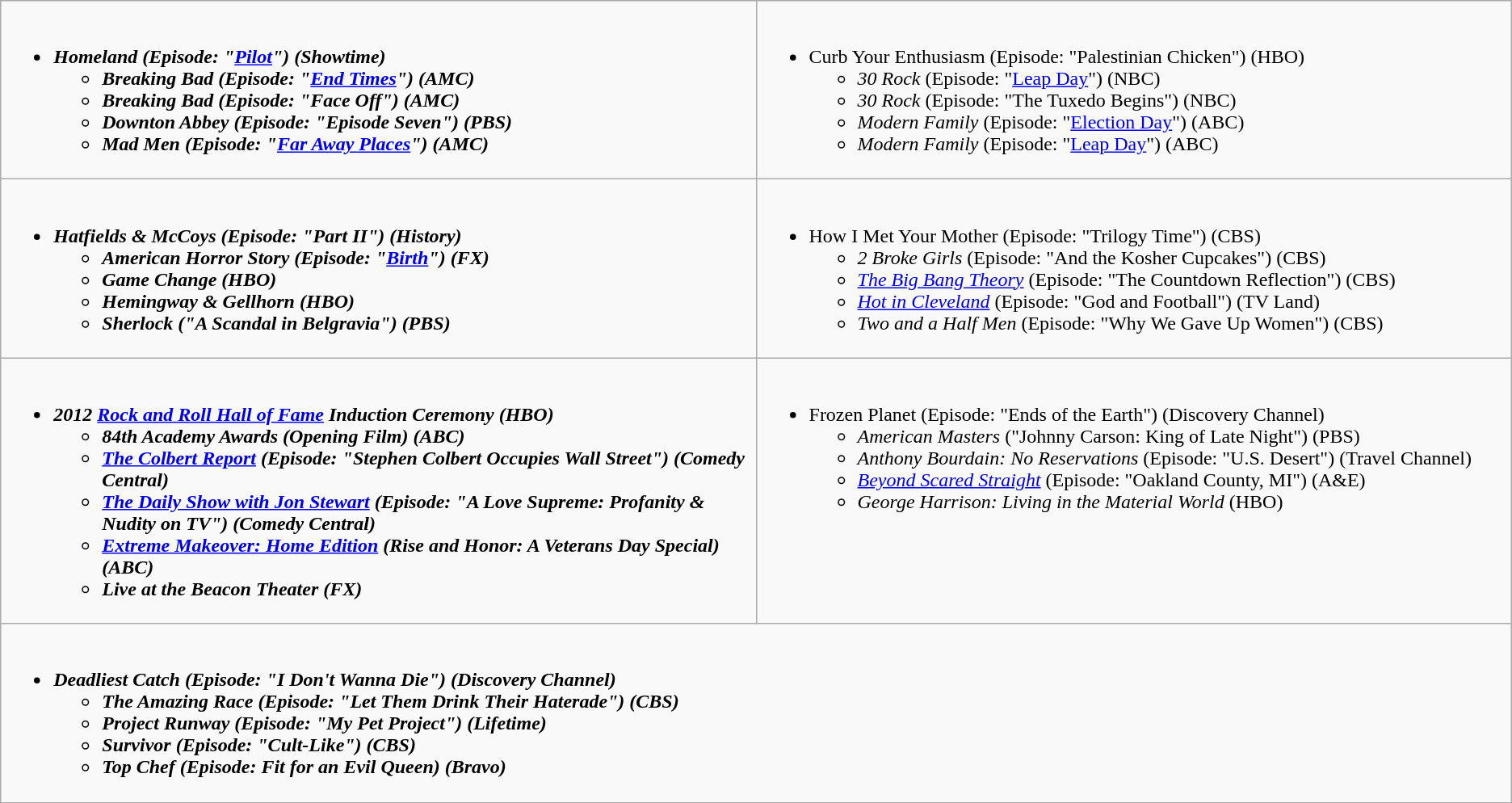<table class="wikitable">
<tr>
<td style="vertical-align:top;" width="50%"><br><ul><li><strong><em>Homeland<em> (Episode: "<a href='#'>Pilot</a>") (Showtime)<strong><ul><li></em>Breaking Bad<em> (Episode: "<a href='#'>End Times</a>") (AMC)</li><li></em>Breaking Bad<em> (Episode: "Face Off") (AMC)</li><li></em>Downton Abbey<em> (Episode: "Episode Seven") (PBS)</li><li></em>Mad Men<em> (Episode: "<a href='#'>Far Away Places</a>") (AMC)</li></ul></li></ul></td>
<td style="vertical-align:top;" width="50%"><br><ul><li></em></strong>Curb Your Enthusiasm</em> (Episode: "Palestinian Chicken") (HBO)</strong><ul><li><em>30 Rock</em> (Episode: "<a href='#'>Leap Day</a>") (NBC)</li><li><em>30 Rock</em> (Episode: "The Tuxedo Begins") (NBC)</li><li><em>Modern Family</em> (Episode: "<a href='#'>Election Day</a>") (ABC)</li><li><em>Modern Family</em> (Episode: "<a href='#'>Leap Day</a>") (ABC)</li></ul></li></ul></td>
</tr>
<tr>
<td style="vertical-align:top;" width="50%"><br><ul><li><strong><em>Hatfields & McCoys<em> (Episode: "Part II") (History)<strong><ul><li></em>American Horror Story<em> (Episode: "<a href='#'>Birth</a>") (FX)</li><li></em>Game Change<em> (HBO)</li><li></em>Hemingway & Gellhorn<em> (HBO)</li><li></em>Sherlock<em> ("A Scandal in Belgravia") (PBS)</li></ul></li></ul></td>
<td style="vertical-align:top;" width="50%"><br><ul><li></em></strong>How I Met Your Mother</em> (Episode: "Trilogy Time") (CBS)</strong><ul><li><em>2 Broke Girls</em> (Episode: "And the Kosher Cupcakes") (CBS)</li><li><em><a href='#'>The Big Bang Theory</a></em> (Episode: "The Countdown Reflection") (CBS)</li><li><em><a href='#'>Hot in Cleveland</a></em> (Episode: "God and Football") (TV Land)</li><li><em>Two and a Half Men</em> (Episode: "Why We Gave Up Women") (CBS)</li></ul></li></ul></td>
</tr>
<tr>
<td style="vertical-align:top;" width="50%"><br><ul><li><strong><em>2012 <a href='#'>Rock and Roll Hall of Fame</a> Induction Ceremony<em> (HBO)<strong><ul><li></em>84th Academy Awards<em> (Opening Film) (ABC)</li><li></em><a href='#'>The Colbert Report</a><em> (Episode: "Stephen Colbert Occupies Wall Street") (Comedy Central)</li><li></em><a href='#'>The Daily Show with Jon Stewart</a><em> (Episode: "A Love Supreme: Profanity & Nudity on TV") (Comedy Central)</li><li></em><a href='#'>Extreme Makeover: Home Edition</a><em> (Rise and Honor: A Veterans Day Special) (ABC)</li><li></em>Live at the Beacon Theater<em> (FX)</li></ul></li></ul></td>
<td style="vertical-align:top;" width="50%"><br><ul><li></em></strong>Frozen Planet</em> (Episode: "Ends of the Earth") (Discovery Channel)</strong><ul><li><em>American Masters</em> ("Johnny Carson: King of Late Night") (PBS)</li><li><em>Anthony Bourdain: No Reservations</em> (Episode: "U.S. Desert") (Travel Channel)</li><li><em><a href='#'>Beyond Scared Straight</a></em> (Episode: "Oakland County, MI") (A&E)</li><li><em>George Harrison: Living in the Material World</em> (HBO)</li></ul></li></ul></td>
</tr>
<tr>
<td style="vertical-align:top;" width="50%" colspan="2"><br><ul><li><strong><em>Deadliest Catch<em> (Episode: "I Don't Wanna Die") (Discovery Channel)<strong><ul><li></em>The Amazing Race<em> (Episode: "Let Them Drink Their Haterade") (CBS)</li><li></em>Project Runway<em> (Episode: "My Pet Project") (Lifetime)</li><li></em>Survivor<em> (Episode: "Cult-Like") (CBS)</li><li></em>Top Chef<em> (Episode: Fit for an Evil Queen) (Bravo)</li></ul></li></ul></td>
</tr>
</table>
